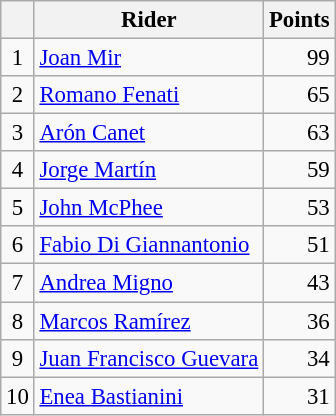<table class="wikitable" style="font-size: 95%;">
<tr>
<th></th>
<th>Rider</th>
<th>Points</th>
</tr>
<tr>
<td align=center>1</td>
<td> <a href='#'>Joan Mir</a></td>
<td align=right>99</td>
</tr>
<tr>
<td align=center>2</td>
<td> <a href='#'>Romano Fenati</a></td>
<td align=right>65</td>
</tr>
<tr>
<td align=center>3</td>
<td> <a href='#'>Arón Canet</a></td>
<td align=right>63</td>
</tr>
<tr>
<td align=center>4</td>
<td> <a href='#'>Jorge Martín</a></td>
<td align=right>59</td>
</tr>
<tr>
<td align=center>5</td>
<td> <a href='#'>John McPhee</a></td>
<td align=right>53</td>
</tr>
<tr>
<td align=center>6</td>
<td> <a href='#'>Fabio Di Giannantonio</a></td>
<td align=right>51</td>
</tr>
<tr>
<td align=center>7</td>
<td> <a href='#'>Andrea Migno</a></td>
<td align=right>43</td>
</tr>
<tr>
<td align=center>8</td>
<td> <a href='#'>Marcos Ramírez</a></td>
<td align=right>36</td>
</tr>
<tr>
<td align=center>9</td>
<td> <a href='#'>Juan Francisco Guevara</a></td>
<td align=right>34</td>
</tr>
<tr>
<td align=center>10</td>
<td> <a href='#'>Enea Bastianini</a></td>
<td align=right>31</td>
</tr>
</table>
